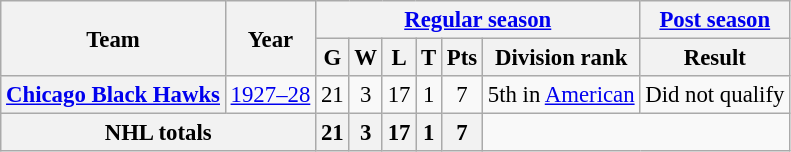<table class="wikitable" style="font-size: 95%; text-align:center;">
<tr>
<th rowspan="2">Team</th>
<th rowspan="2">Year</th>
<th colspan="6"><a href='#'>Regular season</a></th>
<th colspan="1"><a href='#'>Post season</a></th>
</tr>
<tr>
<th>G</th>
<th>W</th>
<th>L</th>
<th>T</th>
<th>Pts</th>
<th>Division rank</th>
<th>Result</th>
</tr>
<tr>
<th><a href='#'>Chicago Black Hawks</a></th>
<td><a href='#'>1927–28</a></td>
<td>21</td>
<td>3</td>
<td>17</td>
<td>1</td>
<td>7</td>
<td>5th in <a href='#'>American</a></td>
<td>Did not qualify</td>
</tr>
<tr>
<th colspan="2">NHL totals</th>
<th>21</th>
<th>3</th>
<th>17</th>
<th>1</th>
<th>7</th>
</tr>
</table>
